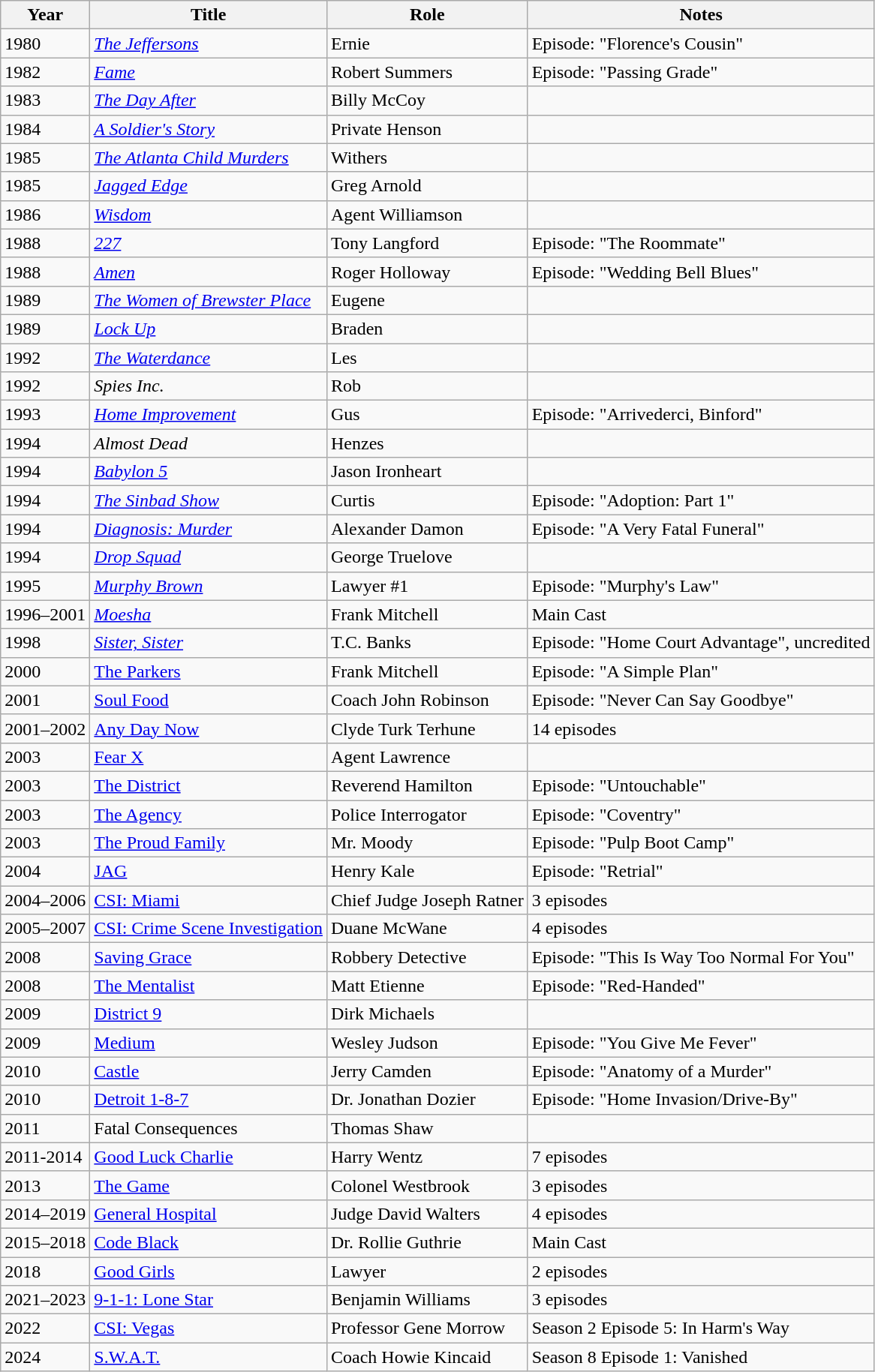<table class="wikitable sortable">
<tr kaleb wilhite>
<th>Year</th>
<th>Title</th>
<th>Role</th>
<th class="unsortable">Notes</th>
</tr>
<tr>
<td>1980</td>
<td><em><a href='#'>The Jeffersons</a></em></td>
<td>Ernie</td>
<td>Episode: "Florence's Cousin"</td>
</tr>
<tr>
<td>1982</td>
<td><em><a href='#'>Fame</a></em></td>
<td>Robert Summers</td>
<td>Episode: "Passing Grade"</td>
</tr>
<tr>
<td>1983</td>
<td><em><a href='#'>The Day After</a></em></td>
<td>Billy McCoy</td>
<td></td>
</tr>
<tr>
<td>1984</td>
<td><em><a href='#'>A Soldier's Story</a></em></td>
<td>Private Henson</td>
<td></td>
</tr>
<tr>
<td>1985</td>
<td><em><a href='#'>The Atlanta Child Murders</a></em></td>
<td>Withers</td>
<td></td>
</tr>
<tr>
<td>1985</td>
<td><em><a href='#'>Jagged Edge</a></em></td>
<td>Greg Arnold</td>
<td></td>
</tr>
<tr 1986 Outrage!||Prosecutor Lester Crewe>
<td>1986</td>
<td><em><a href='#'>Wisdom</a></em></td>
<td>Agent Williamson</td>
<td></td>
</tr>
<tr>
<td>1988</td>
<td><em><a href='#'>227</a></em></td>
<td>Tony Langford</td>
<td>Episode: "The Roommate"</td>
</tr>
<tr>
<td>1988</td>
<td><em><a href='#'>Amen</a></em></td>
<td>Roger Holloway</td>
<td>Episode: "Wedding Bell Blues"</td>
</tr>
<tr>
<td>1989</td>
<td><em><a href='#'>The Women of Brewster Place</a></em></td>
<td>Eugene</td>
<td></td>
</tr>
<tr>
<td>1989</td>
<td><em><a href='#'>Lock Up</a></em></td>
<td>Braden</td>
<td></td>
</tr>
<tr>
<td>1992</td>
<td><em><a href='#'>The Waterdance</a></em></td>
<td>Les</td>
<td></td>
</tr>
<tr>
<td>1992</td>
<td><em>Spies Inc.</em></td>
<td>Rob</td>
<td></td>
</tr>
<tr>
<td>1993</td>
<td><em><a href='#'>Home Improvement</a></em></td>
<td>Gus</td>
<td>Episode: "Arrivederci, Binford"</td>
</tr>
<tr>
<td>1994</td>
<td><em>Almost Dead</em></td>
<td>Henzes</td>
<td></td>
</tr>
<tr>
<td>1994</td>
<td><em><a href='#'>Babylon 5</a></em></td>
<td>Jason Ironheart</td>
<td></td>
</tr>
<tr>
<td>1994</td>
<td><em><a href='#'>The Sinbad Show</a></em></td>
<td>Curtis</td>
<td>Episode: "Adoption: Part 1"</td>
</tr>
<tr>
<td>1994</td>
<td><em><a href='#'>Diagnosis: Murder</a></em></td>
<td>Alexander Damon</td>
<td>Episode: "A Very Fatal Funeral"</td>
</tr>
<tr>
<td>1994</td>
<td><em><a href='#'>Drop Squad</a></em></td>
<td>George Truelove</td>
<td></td>
</tr>
<tr>
<td>1995</td>
<td><em><a href='#'>Murphy Brown</a></em></td>
<td>Lawyer #1</td>
<td>Episode: "Murphy's Law"</td>
</tr>
<tr>
<td>1996–2001</td>
<td><em><a href='#'>Moesha</a></em></td>
<td>Frank Mitchell</td>
<td>Main Cast</td>
</tr>
<tr>
<td>1998</td>
<td><em><a href='#'>Sister, Sister</a></td>
<td>T.C. Banks</td>
<td>Episode: "Home Court Advantage", uncredited</td>
</tr>
<tr>
<td>2000</td>
<td></em><a href='#'>The Parkers</a><em></td>
<td>Frank Mitchell</td>
<td>Episode: "A Simple Plan"</td>
</tr>
<tr>
<td>2001</td>
<td></em><a href='#'>Soul Food</a><em></td>
<td>Coach John Robinson</td>
<td>Episode: "Never Can Say Goodbye"</td>
</tr>
<tr>
<td>2001–2002</td>
<td></em><a href='#'>Any Day Now</a><em></td>
<td>Clyde Turk Terhune</td>
<td>14 episodes</td>
</tr>
<tr>
<td>2003</td>
<td></em><a href='#'>Fear X</a><em></td>
<td>Agent Lawrence</td>
<td></td>
</tr>
<tr>
<td>2003</td>
<td></em><a href='#'>The District</a><em></td>
<td>Reverend Hamilton</td>
<td>Episode: "Untouchable"</td>
</tr>
<tr>
<td>2003</td>
<td></em><a href='#'>The Agency</a><em></td>
<td>Police Interrogator</td>
<td>Episode: "Coventry"</td>
</tr>
<tr>
<td>2003</td>
<td></em><a href='#'>The Proud Family</a><em></td>
<td>Mr. Moody</td>
<td>Episode: "Pulp Boot Camp"</td>
</tr>
<tr>
<td>2004</td>
<td></em><a href='#'>JAG</a><em></td>
<td>Henry Kale</td>
<td>Episode: "Retrial"</td>
</tr>
<tr>
<td>2004–2006</td>
<td></em><a href='#'>CSI: Miami</a><em></td>
<td>Chief Judge Joseph Ratner</td>
<td>3 episodes</td>
</tr>
<tr>
<td>2005–2007</td>
<td></em><a href='#'>CSI: Crime Scene Investigation</a><em></td>
<td>Duane McWane</td>
<td>4 episodes</td>
</tr>
<tr>
<td>2008</td>
<td></em><a href='#'>Saving Grace</a><em></td>
<td>Robbery Detective</td>
<td>Episode: "This Is Way Too Normal For You"</td>
</tr>
<tr>
<td>2008</td>
<td></em><a href='#'>The Mentalist</a><em></td>
<td>Matt Etienne</td>
<td>Episode: "Red-Handed"</td>
</tr>
<tr>
<td>2009</td>
<td></em><a href='#'>District 9</a><em></td>
<td>Dirk Michaels</td>
<td></td>
</tr>
<tr>
<td>2009</td>
<td></em><a href='#'>Medium</a><em></td>
<td>Wesley Judson</td>
<td>Episode: "You Give Me Fever"</td>
</tr>
<tr>
<td>2010</td>
<td></em><a href='#'>Castle</a><em></td>
<td>Jerry Camden</td>
<td>Episode: "Anatomy of a Murder"</td>
</tr>
<tr>
<td>2010</td>
<td></em><a href='#'>Detroit 1-8-7</a><em></td>
<td>Dr. Jonathan Dozier</td>
<td>Episode: "Home Invasion/Drive-By"</td>
</tr>
<tr>
<td>2011</td>
<td></em>Fatal Consequences<em></td>
<td>Thomas Shaw</td>
<td></td>
</tr>
<tr>
<td>2011-2014</td>
<td></em><a href='#'>Good Luck Charlie</a><em></td>
<td>Harry Wentz</td>
<td>7 episodes</td>
</tr>
<tr>
<td>2013</td>
<td></em><a href='#'> The Game</a><em></td>
<td>Colonel Westbrook</td>
<td>3 episodes</td>
</tr>
<tr>
<td>2014–2019</td>
<td></em><a href='#'>General Hospital</a><em></td>
<td>Judge David Walters</td>
<td>4 episodes</td>
</tr>
<tr>
<td>2015–2018</td>
<td></em><a href='#'>Code Black</a><em></td>
<td>Dr. Rollie Guthrie</td>
<td>Main Cast</td>
</tr>
<tr>
<td>2018</td>
<td></em><a href='#'>Good Girls</a><em></td>
<td>Lawyer</td>
<td>2 episodes</td>
</tr>
<tr>
<td>2021–2023</td>
<td></em><a href='#'>9-1-1: Lone Star</a><em></td>
<td>Benjamin Williams</td>
<td>3 episodes</td>
</tr>
<tr>
<td>2022</td>
<td></em><a href='#'>CSI: Vegas</a><em></td>
<td>Professor Gene Morrow</td>
<td>Season 2 Episode 5: In Harm's Way</td>
</tr>
<tr>
<td>2024</td>
<td></em><a href='#'>S.W.A.T.</a><em></td>
<td>Coach Howie Kincaid</td>
<td>Season 8 Episode 1: Vanished</td>
</tr>
</table>
